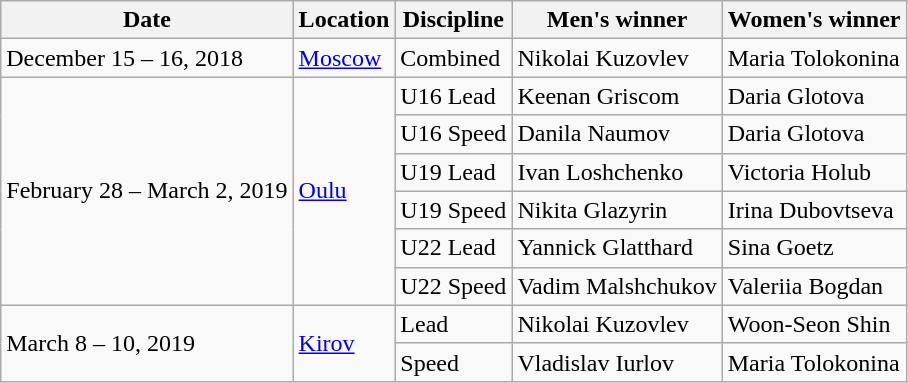<table class="wikitable">
<tr>
<th>Date</th>
<th>Location</th>
<th>Discipline</th>
<th>Men's winner</th>
<th>Women's winner</th>
</tr>
<tr>
<td>December 15 – 16, 2018</td>
<td> <a href='#'>Moscow</a></td>
<td>Combined</td>
<td> Nikolai Kuzovlev</td>
<td> Maria Tolokonina</td>
</tr>
<tr>
<td rowspan="6">February 28 – March 2, 2019</td>
<td rowspan="6"> <a href='#'>Oulu</a></td>
<td>U16 Lead</td>
<td> Keenan Griscom</td>
<td> Daria Glotova</td>
</tr>
<tr>
<td>U16 Speed</td>
<td> Danila Naumov</td>
<td> Daria Glotova</td>
</tr>
<tr>
<td>U19 Lead</td>
<td> Ivan Loshchenko</td>
<td> Victoria Holub</td>
</tr>
<tr>
<td>U19 Speed</td>
<td> Nikita Glazyrin</td>
<td> Irina Dubovtseva</td>
</tr>
<tr>
<td>U22 Lead</td>
<td> Yannick Glatthard</td>
<td> Sina Goetz</td>
</tr>
<tr>
<td>U22 Speed</td>
<td> Vadim Malshchukov</td>
<td> Valeriia Bogdan</td>
</tr>
<tr>
<td rowspan="2">March 8 – 10, 2019</td>
<td rowspan="2"> <a href='#'>Kirov</a></td>
<td>Lead</td>
<td> Nikolai Kuzovlev</td>
<td> Woon-Seon Shin</td>
</tr>
<tr>
<td>Speed</td>
<td> Vladislav Iurlov</td>
<td> Maria Tolokonina</td>
</tr>
</table>
